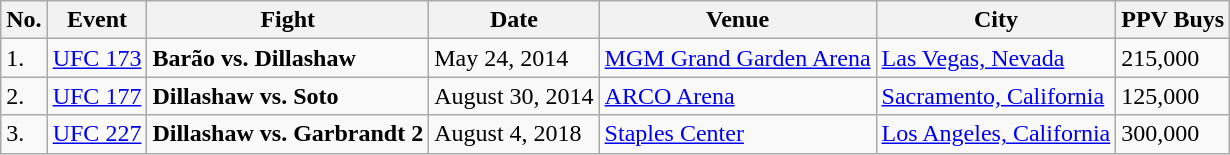<table class="wikitable">
<tr>
<th>No.</th>
<th>Event</th>
<th>Fight</th>
<th>Date</th>
<th>Venue</th>
<th>City</th>
<th>PPV Buys</th>
</tr>
<tr>
<td>1.</td>
<td><a href='#'>UFC 173</a></td>
<td><strong>Barão vs. Dillashaw</strong></td>
<td>May 24, 2014</td>
<td><a href='#'>MGM Grand Garden Arena</a></td>
<td><a href='#'>Las Vegas, Nevada</a></td>
<td>215,000</td>
</tr>
<tr>
<td>2.</td>
<td><a href='#'>UFC 177</a></td>
<td><strong>Dillashaw vs. Soto</strong></td>
<td>August 30, 2014</td>
<td><a href='#'>ARCO Arena</a></td>
<td><a href='#'>Sacramento, California</a></td>
<td>125,000</td>
</tr>
<tr>
<td>3.</td>
<td><a href='#'>UFC 227</a></td>
<td><strong>Dillashaw vs. Garbrandt 2</strong></td>
<td>August 4, 2018</td>
<td><a href='#'>Staples Center</a></td>
<td><a href='#'>Los Angeles, California</a></td>
<td>300,000</td>
</tr>
</table>
